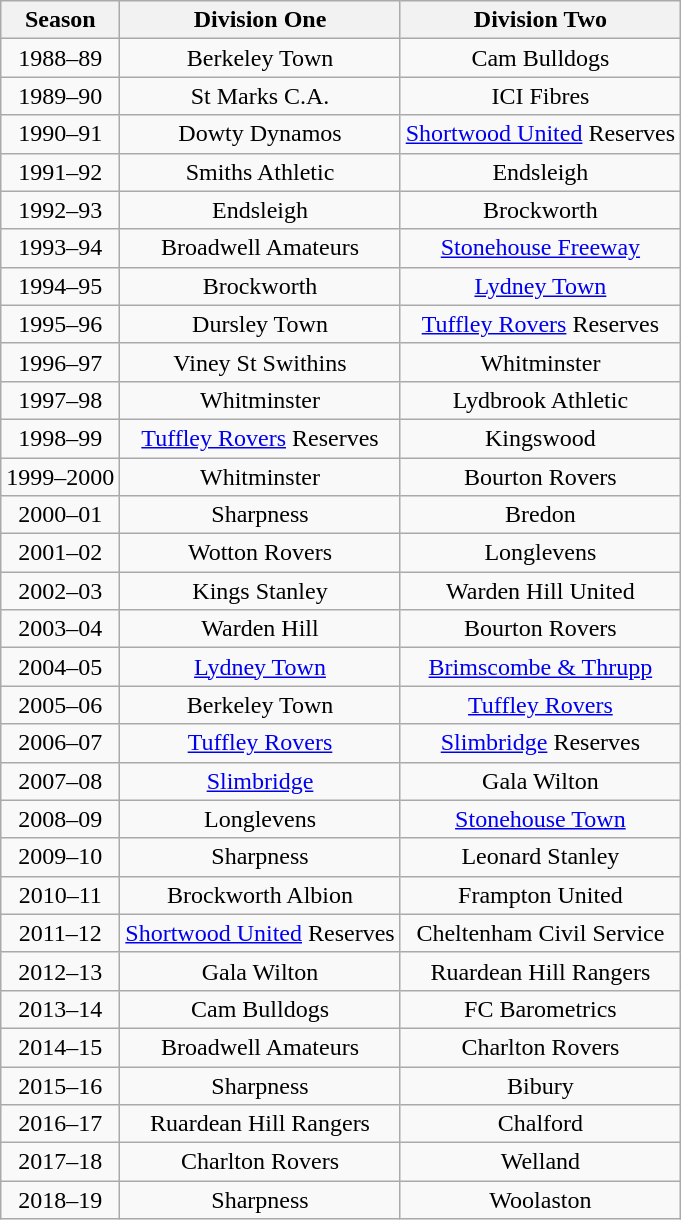<table class="wikitable" style="text-align: center">
<tr>
<th>Season</th>
<th>Division One</th>
<th>Division Two</th>
</tr>
<tr>
<td>1988–89</td>
<td>Berkeley Town</td>
<td>Cam Bulldogs</td>
</tr>
<tr>
<td>1989–90</td>
<td>St Marks C.A.</td>
<td>ICI Fibres</td>
</tr>
<tr>
<td>1990–91</td>
<td>Dowty Dynamos</td>
<td><a href='#'>Shortwood United</a> Reserves</td>
</tr>
<tr>
<td>1991–92</td>
<td>Smiths Athletic</td>
<td>Endsleigh</td>
</tr>
<tr>
<td>1992–93</td>
<td>Endsleigh</td>
<td>Brockworth</td>
</tr>
<tr>
<td>1993–94</td>
<td>Broadwell Amateurs</td>
<td><a href='#'>Stonehouse Freeway</a></td>
</tr>
<tr>
<td>1994–95</td>
<td>Brockworth</td>
<td><a href='#'>Lydney Town</a></td>
</tr>
<tr>
<td>1995–96</td>
<td>Dursley Town</td>
<td><a href='#'>Tuffley Rovers</a> Reserves</td>
</tr>
<tr>
<td>1996–97</td>
<td>Viney St Swithins</td>
<td>Whitminster</td>
</tr>
<tr>
<td>1997–98</td>
<td>Whitminster</td>
<td>Lydbrook Athletic</td>
</tr>
<tr>
<td>1998–99</td>
<td><a href='#'>Tuffley Rovers</a> Reserves</td>
<td>Kingswood</td>
</tr>
<tr>
<td>1999–2000</td>
<td>Whitminster</td>
<td>Bourton Rovers</td>
</tr>
<tr>
<td>2000–01</td>
<td>Sharpness</td>
<td>Bredon</td>
</tr>
<tr>
<td>2001–02</td>
<td>Wotton Rovers</td>
<td>Longlevens</td>
</tr>
<tr>
<td>2002–03</td>
<td>Kings Stanley</td>
<td>Warden Hill United</td>
</tr>
<tr>
<td>2003–04</td>
<td>Warden Hill</td>
<td>Bourton Rovers</td>
</tr>
<tr>
<td>2004–05</td>
<td><a href='#'>Lydney Town</a></td>
<td><a href='#'>Brimscombe & Thrupp</a></td>
</tr>
<tr>
<td>2005–06</td>
<td>Berkeley Town</td>
<td><a href='#'>Tuffley Rovers</a></td>
</tr>
<tr>
<td>2006–07</td>
<td><a href='#'>Tuffley Rovers</a></td>
<td><a href='#'>Slimbridge</a> Reserves</td>
</tr>
<tr>
<td>2007–08</td>
<td><a href='#'>Slimbridge</a></td>
<td>Gala Wilton</td>
</tr>
<tr>
<td>2008–09</td>
<td>Longlevens</td>
<td><a href='#'>Stonehouse Town</a></td>
</tr>
<tr>
<td>2009–10</td>
<td>Sharpness</td>
<td>Leonard Stanley</td>
</tr>
<tr>
<td>2010–11</td>
<td>Brockworth Albion</td>
<td>Frampton United</td>
</tr>
<tr>
<td>2011–12</td>
<td><a href='#'>Shortwood United</a> Reserves</td>
<td>Cheltenham Civil Service</td>
</tr>
<tr>
<td>2012–13</td>
<td>Gala Wilton</td>
<td>Ruardean Hill Rangers</td>
</tr>
<tr>
<td>2013–14</td>
<td>Cam Bulldogs</td>
<td>FC Barometrics</td>
</tr>
<tr>
<td>2014–15</td>
<td>Broadwell Amateurs</td>
<td>Charlton Rovers</td>
</tr>
<tr>
<td>2015–16</td>
<td>Sharpness</td>
<td>Bibury</td>
</tr>
<tr>
<td>2016–17</td>
<td>Ruardean Hill Rangers</td>
<td>Chalford</td>
</tr>
<tr>
<td>2017–18</td>
<td>Charlton Rovers</td>
<td>Welland</td>
</tr>
<tr>
<td>2018–19</td>
<td>Sharpness</td>
<td>Woolaston</td>
</tr>
</table>
